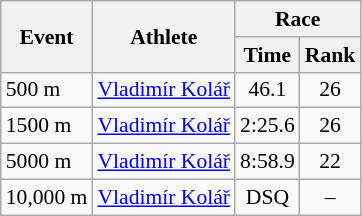<table class="wikitable" border="1" style="font-size:90%">
<tr>
<th rowspan=2>Event</th>
<th rowspan=2>Athlete</th>
<th colspan=2>Race</th>
</tr>
<tr>
<th>Time</th>
<th>Rank</th>
</tr>
<tr>
<td>500 m</td>
<td><a href='#'>Vladimír Kolář</a></td>
<td align=center>46.1</td>
<td align=center>26</td>
</tr>
<tr>
<td>1500 m</td>
<td><a href='#'>Vladimír Kolář</a></td>
<td align=center>2:25.6</td>
<td align=center>26</td>
</tr>
<tr>
<td>5000 m</td>
<td><a href='#'>Vladimír Kolář</a></td>
<td align=center>8:58.9</td>
<td align=center>22</td>
</tr>
<tr>
<td>10,000 m</td>
<td><a href='#'>Vladimír Kolář</a></td>
<td align=center>DSQ</td>
<td align=center>–</td>
</tr>
</table>
